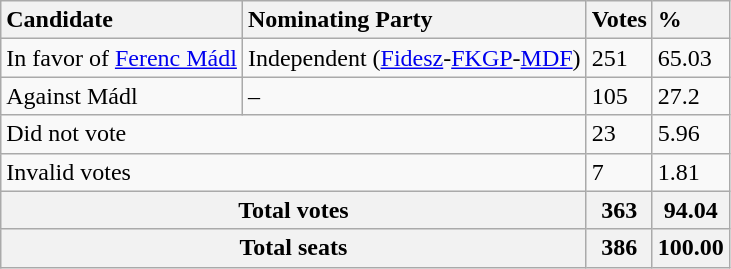<table class="wikitable">
<tr>
<th style="text-align:left">Candidate</th>
<th style="text-align:left">Nominating Party</th>
<th style="text-align:left">Votes</th>
<th style="text-align:left">%</th>
</tr>
<tr>
<td>In favor of <a href='#'>Ferenc Mádl</a></td>
<td>Independent (<a href='#'>Fidesz</a>-<a href='#'>FKGP</a>-<a href='#'>MDF</a>)</td>
<td>251</td>
<td>65.03</td>
</tr>
<tr>
<td>Against Mádl</td>
<td>–</td>
<td>105</td>
<td>27.2</td>
</tr>
<tr>
<td colspan=2>Did not vote</td>
<td>23</td>
<td>5.96</td>
</tr>
<tr>
<td colspan=2>Invalid votes</td>
<td>7</td>
<td>1.81</td>
</tr>
<tr>
<th colspan=2>Total votes</th>
<th>363</th>
<th>94.04</th>
</tr>
<tr>
<th colspan=2>Total seats</th>
<th>386</th>
<th>100.00</th>
</tr>
</table>
